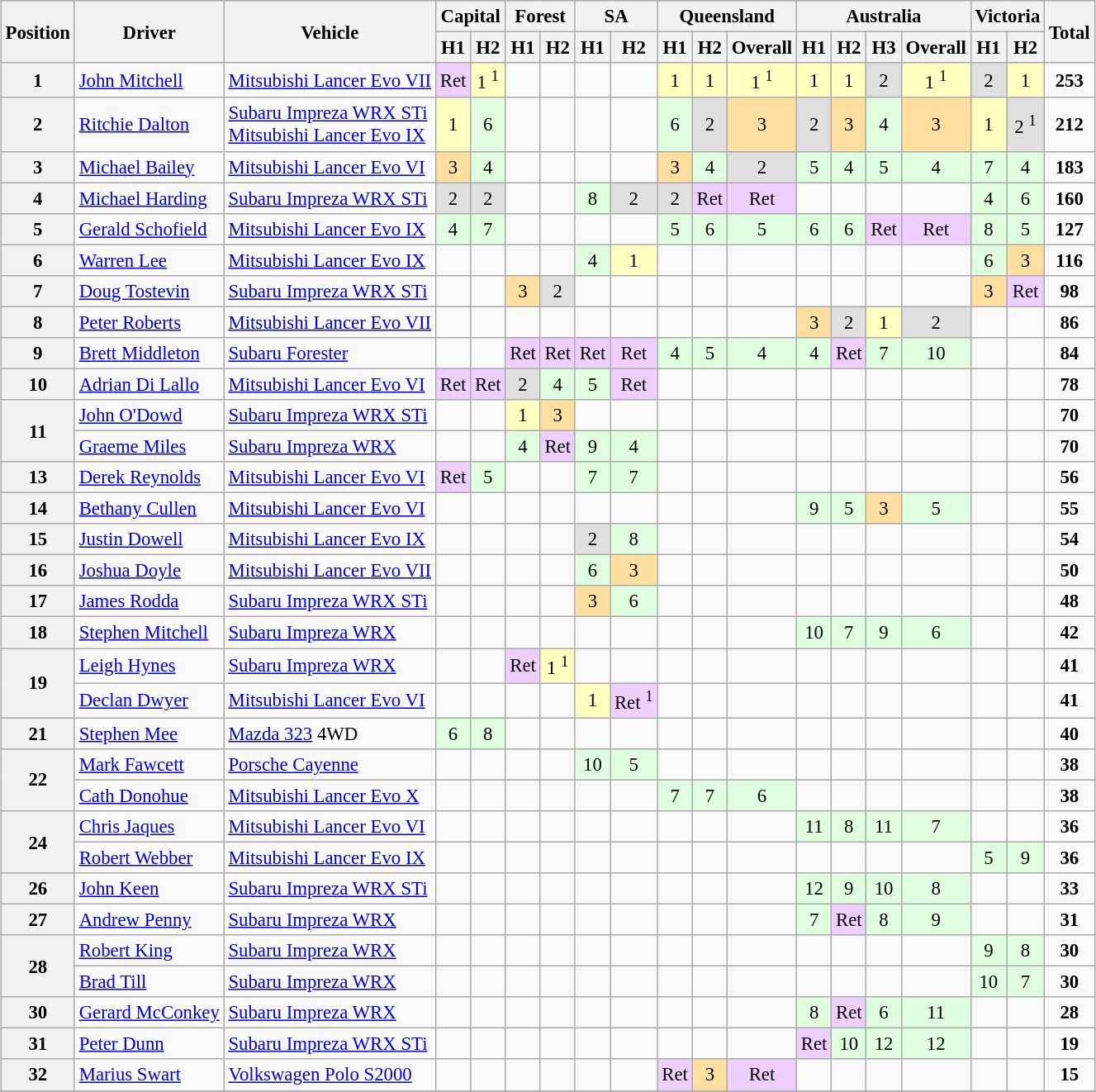<table>
<tr>
<td valign="top"><br><table class="wikitable" style="font-size: 95%;">
<tr>
<th rowspan=2>Position</th>
<th rowspan=2>Driver</th>
<th rowspan=2>Vehicle</th>
<th colspan=2>Capital</th>
<th colspan=2>Forest</th>
<th colspan=2>SA</th>
<th colspan=3>Queensland</th>
<th colspan=4>Australia</th>
<th colspan=2>Victoria</th>
<th rowspan=2>Total</th>
</tr>
<tr>
<th>H1</th>
<th>H2</th>
<th>H1</th>
<th>H2</th>
<th>H1</th>
<th>H2</th>
<th>H1</th>
<th>H2</th>
<th>Overall</th>
<th>H1</th>
<th>H2</th>
<th>H3</th>
<th>Overall</th>
<th>H1</th>
<th>H2</th>
</tr>
<tr>
<th>1</th>
<td> <a href='#'>John Mitchell</a></td>
<td><a href='#'>Mitsubishi Lancer Evo VII</a></td>
<td align="center" style="background:#efcfff;">Ret</td>
<td align="center" style="background:#ffffbf;">1 <sup>1</sup></td>
<td></td>
<td></td>
<td></td>
<td></td>
<td align="center" style="background:#ffffbf;">1</td>
<td align="center" style="background:#ffffbf;">1</td>
<td align="center" style="background:#ffffbf;">1 <sup>1</sup></td>
<td align="center" style="background:#ffffbf;">1</td>
<td align="center" style="background:#ffffbf;">1</td>
<td align="center" style="background:#dfdfdf;">2</td>
<td align="center" style="background:#ffffbf;">1 <sup>1</sup></td>
<td align="center" style="background:#dfdfdf;">2</td>
<td align="center" style="background:#ffffbf;">1</td>
<td align="center"><strong>253</strong></td>
</tr>
<tr>
<th>2</th>
<td> <a href='#'>Ritchie Dalton</a></td>
<td><a href='#'>Subaru Impreza WRX STi</a><br> <a href='#'>Mitsubishi Lancer Evo IX</a></td>
<td align="center" style="background:#ffffbf;">1</td>
<td align="center" style="background:#dfffdf;">6</td>
<td></td>
<td></td>
<td></td>
<td></td>
<td align="center" style="background:#dfffdf;">6</td>
<td align="center" style="background:#dfdfdf;">2</td>
<td align="center" style="background:#ffdf9f;">3</td>
<td align="center" style="background:#dfdfdf;">2</td>
<td align="center" style="background:#ffdf9f;">3</td>
<td align="center" style="background:#dfffdf;">4</td>
<td align="center" style="background:#ffdf9f;">3</td>
<td align="center" style="background:#ffffbf;">1</td>
<td align="center" style="background:#dfdfdf;">2 <sup>1</sup></td>
<td align="center"><strong>212</strong></td>
</tr>
<tr>
<th>3</th>
<td> <a href='#'>Michael Bailey</a></td>
<td><a href='#'>Mitsubishi Lancer Evo VI</a></td>
<td align="center" style="background:#ffdf9f;">3</td>
<td align="center" style="background:#dfffdf;">4</td>
<td></td>
<td></td>
<td></td>
<td></td>
<td align="center" style="background:#ffdf9f;">3</td>
<td align="center" style="background:#dfffdf;">4</td>
<td align="center" style="background:#dfdfdf;">2</td>
<td align="center" style="background:#dfffdf;">5</td>
<td align="center" style="background:#dfffdf;">4</td>
<td align="center" style="background:#dfffdf;">5</td>
<td align="center" style="background:#dfffdf;">4</td>
<td align="center" style="background:#dfffdf;">7</td>
<td align="center" style="background:#dfffdf;">4</td>
<td align="center"><strong>183</strong></td>
</tr>
<tr>
<th>4</th>
<td> <a href='#'>Michael Harding</a></td>
<td><a href='#'>Subaru Impreza WRX STi</a></td>
<td align="center" style="background:#dfdfdf;">2</td>
<td align="center" style="background:#dfdfdf;">2</td>
<td></td>
<td></td>
<td align="center" style="background:#dfffdf;">8</td>
<td align="center" style="background:#dfdfdf;">2</td>
<td align="center" style="background:#dfdfdf;">2</td>
<td align="center" style="background:#efcfff;">Ret</td>
<td align="center" style="background:#efcfff;">Ret</td>
<td></td>
<td></td>
<td></td>
<td></td>
<td align="center" style="background:#dfffdf;">4</td>
<td align="center" style="background:#dfffdf;">6</td>
<td align="center"><strong>160</strong></td>
</tr>
<tr>
<th>5</th>
<td> <a href='#'>Gerald Schofield</a></td>
<td><a href='#'>Mitsubishi Lancer Evo IX</a></td>
<td align="center" style="background:#dfffdf;">4</td>
<td align="center" style="background:#dfffdf;">7</td>
<td></td>
<td></td>
<td></td>
<td></td>
<td align="center" style="background:#dfffdf;">5</td>
<td align="center" style="background:#dfffdf;">6</td>
<td align="center" style="background:#dfffdf;">5</td>
<td align="center" style="background:#dfffdf;">6</td>
<td align="center" style="background:#dfffdf;">6</td>
<td align="center" style="background:#efcfff;">Ret</td>
<td align="center" style="background:#efcfff;">Ret</td>
<td align="center" style="background:#dfffdf;">8</td>
<td align="center" style="background:#dfffdf;">5</td>
<td align="center"><strong>127</strong></td>
</tr>
<tr>
<th>6</th>
<td> <a href='#'>Warren Lee</a></td>
<td><a href='#'>Mitsubishi Lancer Evo IX</a></td>
<td></td>
<td></td>
<td></td>
<td></td>
<td align="center" style="background:#dfffdf;">4</td>
<td align="center" style="background:#ffffbf;">1</td>
<td></td>
<td></td>
<td></td>
<td></td>
<td></td>
<td></td>
<td></td>
<td align="center" style="background:#dfffdf;">6</td>
<td align="center" style="background:#ffdf9f;">3</td>
<td align="center"><strong>116</strong></td>
</tr>
<tr>
<th>7</th>
<td> <a href='#'>Doug Tostevin</a></td>
<td><a href='#'>Subaru Impreza WRX STi</a></td>
<td></td>
<td></td>
<td align="center" style="background:#ffdf9f;">3</td>
<td align="center" style="background:#dfdfdf;">2</td>
<td></td>
<td></td>
<td></td>
<td></td>
<td></td>
<td></td>
<td></td>
<td></td>
<td></td>
<td align="center" style="background:#ffdf9f;">3</td>
<td align="center" style="background:#efcfff;">Ret</td>
<td align="center"><strong>98</strong></td>
</tr>
<tr>
<th>8</th>
<td> <a href='#'>Peter Roberts</a></td>
<td><a href='#'>Mitsubishi Lancer Evo VII</a></td>
<td></td>
<td></td>
<td></td>
<td></td>
<td></td>
<td></td>
<td></td>
<td></td>
<td></td>
<td align="center" style="background:#ffdf9f;">3</td>
<td align="center" style="background:#dfdfdf;">2</td>
<td align="center" style="background:#ffffbf;">1</td>
<td align="center" style="background:#dfdfdf;">2</td>
<td></td>
<td></td>
<td align="center"><strong>86</strong></td>
</tr>
<tr>
<th>9</th>
<td> <a href='#'>Brett Middleton</a></td>
<td><a href='#'>Subaru Forester</a></td>
<td></td>
<td></td>
<td align="center" style="background:#efcfff;">Ret</td>
<td align="center" style="background:#efcfff;">Ret</td>
<td align="center" style="background:#efcfff;">Ret</td>
<td align="center" style="background:#efcfff;">Ret</td>
<td align="center" style="background:#dfffdf;">4</td>
<td align="center" style="background:#dfffdf;">5</td>
<td align="center" style="background:#dfffdf;">4</td>
<td align="center" style="background:#dfffdf;">4</td>
<td align="center" style="background:#efcfff;">Ret</td>
<td align="center" style="background:#dfffdf;">7</td>
<td align="center" style="background:#dfffdf;">10</td>
<td></td>
<td></td>
<td align="center"><strong>84</strong></td>
</tr>
<tr>
<th>10</th>
<td> <a href='#'>Adrian Di Lallo</a></td>
<td><a href='#'>Mitsubishi Lancer Evo VI</a></td>
<td align="center" style="background:#efcfff;">Ret</td>
<td align="center" style="background:#efcfff;">Ret</td>
<td align="center" style="background:#dfdfdf;">2</td>
<td align="center" style="background:#dfffdf;">4</td>
<td align="center" style="background:#dfffdf;">5</td>
<td align="center" style="background:#efcfff;">Ret</td>
<td></td>
<td></td>
<td></td>
<td></td>
<td></td>
<td></td>
<td></td>
<td></td>
<td></td>
<td align="center"><strong>78</strong></td>
</tr>
<tr>
<th rowspan=2>11</th>
<td> <a href='#'>John O'Dowd</a></td>
<td><a href='#'>Subaru Impreza WRX STi</a></td>
<td></td>
<td></td>
<td align="center" style="background:#ffffbf;">1</td>
<td align="center" style="background:#ffdf9f;">3</td>
<td></td>
<td></td>
<td></td>
<td></td>
<td></td>
<td></td>
<td></td>
<td></td>
<td></td>
<td></td>
<td></td>
<td align="center"><strong>70</strong></td>
</tr>
<tr>
<td> <a href='#'>Graeme Miles</a></td>
<td><a href='#'>Subaru Impreza WRX</a></td>
<td></td>
<td></td>
<td align="center" style="background:#dfffdf;">4</td>
<td align="center" style="background:#efcfff;">Ret</td>
<td align="center" style="background:#dfffdf;">9</td>
<td align="center" style="background:#dfffdf;">4</td>
<td></td>
<td></td>
<td></td>
<td></td>
<td></td>
<td></td>
<td></td>
<td></td>
<td></td>
<td align="center"><strong>70</strong></td>
</tr>
<tr>
<th>13</th>
<td> <a href='#'>Derek Reynolds</a></td>
<td><a href='#'>Mitsubishi Lancer Evo VI</a></td>
<td align="center" style="background:#efcfff;">Ret</td>
<td align="center" style="background:#dfffdf;">5</td>
<td></td>
<td></td>
<td align="center" style="background:#dfffdf;">7</td>
<td align="center" style="background:#dfffdf;">7</td>
<td></td>
<td></td>
<td></td>
<td></td>
<td></td>
<td></td>
<td></td>
<td></td>
<td></td>
<td align="center"><strong>56</strong></td>
</tr>
<tr>
<th>14</th>
<td> <a href='#'>Bethany Cullen</a></td>
<td><a href='#'>Mitsubishi Lancer Evo VI</a></td>
<td></td>
<td></td>
<td></td>
<td></td>
<td></td>
<td></td>
<td></td>
<td></td>
<td></td>
<td align="center" style="background:#dfffdf;">9</td>
<td align="center" style="background:#dfffdf;">5</td>
<td align="center" style="background:#ffdf9f;">3</td>
<td align="center" style="background:#dfffdf;">5</td>
<td></td>
<td></td>
<td align="center"><strong>55</strong></td>
</tr>
<tr>
<th>15</th>
<td> <a href='#'>Justin Dowell</a></td>
<td><a href='#'>Mitsubishi Lancer Evo IX</a></td>
<td></td>
<td></td>
<td></td>
<td></td>
<td align="center" style="background:#dfdfdf;">2</td>
<td align="center" style="background:#dfffdf;">8</td>
<td></td>
<td></td>
<td></td>
<td></td>
<td></td>
<td></td>
<td></td>
<td></td>
<td></td>
<td align="center"><strong>54</strong></td>
</tr>
<tr>
<th>16</th>
<td> <a href='#'>Joshua Doyle</a></td>
<td><a href='#'>Mitsubishi Lancer Evo VII</a></td>
<td></td>
<td></td>
<td></td>
<td></td>
<td align="center" style="background:#dfffdf;">6</td>
<td align="center" style="background:#ffdf9f;">3</td>
<td></td>
<td></td>
<td></td>
<td></td>
<td></td>
<td></td>
<td></td>
<td></td>
<td></td>
<td align="center"><strong>50</strong></td>
</tr>
<tr>
<th>17</th>
<td> <a href='#'>James Rodda</a></td>
<td><a href='#'>Subaru Impreza WRX STi</a></td>
<td></td>
<td></td>
<td></td>
<td></td>
<td align="center" style="background:#ffdf9f;">3</td>
<td align="center" style="background:#dfffdf;">6</td>
<td></td>
<td></td>
<td></td>
<td></td>
<td></td>
<td></td>
<td></td>
<td></td>
<td></td>
<td align="center"><strong>48</strong></td>
</tr>
<tr>
<th>18</th>
<td> <a href='#'>Stephen Mitchell</a></td>
<td><a href='#'>Subaru Impreza WRX</a></td>
<td></td>
<td></td>
<td></td>
<td></td>
<td></td>
<td></td>
<td></td>
<td></td>
<td></td>
<td align="center" style="background:#dfffdf;">10</td>
<td align="center" style="background:#dfffdf;">7</td>
<td align="center" style="background:#dfffdf;">9</td>
<td align="center" style="background:#dfffdf;">6</td>
<td></td>
<td></td>
<td align="center"><strong>42</strong></td>
</tr>
<tr>
<th rowspan=2>19</th>
<td> <a href='#'>Leigh Hynes</a></td>
<td><a href='#'>Subaru Impreza WRX</a></td>
<td></td>
<td></td>
<td align="center" style="background:#efcfff;">Ret</td>
<td align="center" style="background:#ffffbf;">1 <sup>1</sup></td>
<td></td>
<td></td>
<td></td>
<td></td>
<td></td>
<td></td>
<td></td>
<td></td>
<td></td>
<td></td>
<td></td>
<td align="center"><strong>41</strong></td>
</tr>
<tr>
<td> <a href='#'>Declan Dwyer</a></td>
<td><a href='#'>Mitsubishi Lancer Evo VI</a></td>
<td></td>
<td></td>
<td></td>
<td></td>
<td align="center" style="background:#ffffbf;">1</td>
<td align="center" style="background:#efcfff;">Ret <sup>1</sup></td>
<td></td>
<td></td>
<td></td>
<td></td>
<td></td>
<td></td>
<td></td>
<td></td>
<td></td>
<td align="center"><strong>41</strong></td>
</tr>
<tr>
<th>21</th>
<td> <a href='#'>Stephen Mee</a></td>
<td><a href='#'>Mazda 323</a> 4WD</td>
<td align="center" style="background:#dfffdf;">6</td>
<td align="center" style="background:#dfffdf;">8</td>
<td></td>
<td></td>
<td></td>
<td></td>
<td></td>
<td></td>
<td></td>
<td></td>
<td></td>
<td></td>
<td></td>
<td></td>
<td></td>
<td align="center"><strong>40</strong></td>
</tr>
<tr>
<th rowspan=2>22</th>
<td> <a href='#'>Mark Fawcett</a></td>
<td><a href='#'>Porsche Cayenne</a></td>
<td></td>
<td></td>
<td></td>
<td></td>
<td align="center" style="background:#dfffdf;">10</td>
<td align="center" style="background:#dfffdf;">5</td>
<td></td>
<td></td>
<td></td>
<td></td>
<td></td>
<td></td>
<td></td>
<td></td>
<td></td>
<td align="center"><strong>38</strong></td>
</tr>
<tr>
<td> <a href='#'>Cath Donohue</a></td>
<td><a href='#'>Mitsubishi Lancer Evo X</a></td>
<td></td>
<td></td>
<td></td>
<td></td>
<td></td>
<td></td>
<td align="center" style="background:#dfffdf;">7</td>
<td align="center" style="background:#dfffdf;">7</td>
<td align="center" style="background:#dfffdf;">6</td>
<td></td>
<td></td>
<td></td>
<td></td>
<td></td>
<td></td>
<td align="center"><strong>38</strong></td>
</tr>
<tr>
<th rowspan=2>24</th>
<td> <a href='#'>Chris Jaques</a></td>
<td><a href='#'>Mitsubishi Lancer Evo VI</a></td>
<td></td>
<td></td>
<td></td>
<td></td>
<td></td>
<td></td>
<td></td>
<td></td>
<td></td>
<td align="center" style="background:#dfffdf;">11</td>
<td align="center" style="background:#dfffdf;">8</td>
<td align="center" style="background:#dfffdf;">11</td>
<td align="center" style="background:#dfffdf;">7</td>
<td></td>
<td></td>
<td align="center"><strong>36</strong></td>
</tr>
<tr>
<td> <a href='#'>Robert Webber</a></td>
<td><a href='#'>Mitsubishi Lancer Evo IX</a></td>
<td></td>
<td></td>
<td></td>
<td></td>
<td></td>
<td></td>
<td></td>
<td></td>
<td></td>
<td></td>
<td></td>
<td></td>
<td></td>
<td align="center" style="background:#dfffdf;">5</td>
<td align="center" style="background:#dfffdf;">9</td>
<td align="center"><strong>36</strong></td>
</tr>
<tr>
<th>26</th>
<td> <a href='#'>John Keen</a></td>
<td><a href='#'>Subaru Impreza WRX STi</a></td>
<td></td>
<td></td>
<td></td>
<td></td>
<td></td>
<td></td>
<td></td>
<td></td>
<td></td>
<td align="center" style="background:#dfffdf;">12</td>
<td align="center" style="background:#dfffdf;">9</td>
<td align="center" style="background:#dfffdf;">10</td>
<td align="center" style="background:#dfffdf;">8</td>
<td></td>
<td></td>
<td align="center"><strong>33</strong></td>
</tr>
<tr>
<th>27</th>
<td> <a href='#'>Andrew Penny</a></td>
<td><a href='#'>Subaru Impreza WRX</a></td>
<td></td>
<td></td>
<td></td>
<td></td>
<td></td>
<td></td>
<td></td>
<td></td>
<td></td>
<td align="center" style="background:#dfffdf;">7</td>
<td align="center" style="background:#efcfff;">Ret</td>
<td align="center" style="background:#dfffdf;">8</td>
<td align="center" style="background:#dfffdf;">9</td>
<td></td>
<td></td>
<td align="center"><strong>31</strong></td>
</tr>
<tr>
<th rowspan=2>28</th>
<td> <a href='#'>Robert King</a></td>
<td><a href='#'>Subaru Impreza WRX</a></td>
<td></td>
<td></td>
<td></td>
<td></td>
<td></td>
<td></td>
<td></td>
<td></td>
<td></td>
<td></td>
<td></td>
<td></td>
<td></td>
<td align="center" style="background:#dfffdf;">9</td>
<td align="center" style="background:#dfffdf;">8</td>
<td align="center"><strong>30</strong></td>
</tr>
<tr>
<td> <a href='#'>Brad Till</a></td>
<td><a href='#'>Subaru Impreza WRX</a></td>
<td></td>
<td></td>
<td></td>
<td></td>
<td></td>
<td></td>
<td></td>
<td></td>
<td></td>
<td></td>
<td></td>
<td></td>
<td></td>
<td align="center" style="background:#dfffdf;">10</td>
<td align="center" style="background:#dfffdf;">7</td>
<td align="center"><strong>30</strong></td>
</tr>
<tr>
<th>30</th>
<td> <a href='#'>Gerard McConkey</a></td>
<td><a href='#'>Subaru Impreza WRX</a></td>
<td></td>
<td></td>
<td></td>
<td></td>
<td></td>
<td></td>
<td></td>
<td></td>
<td></td>
<td align="center" style="background:#dfffdf;">8</td>
<td align="center" style="background:#efcfff;">Ret</td>
<td align="center" style="background:#dfffdf;">6</td>
<td align="center" style="background:#dfffdf;">11</td>
<td></td>
<td></td>
<td align="center"><strong>28</strong></td>
</tr>
<tr>
<th>31</th>
<td> <a href='#'>Peter Dunn</a></td>
<td><a href='#'>Subaru Impreza WRX STi</a></td>
<td></td>
<td></td>
<td></td>
<td></td>
<td></td>
<td></td>
<td></td>
<td></td>
<td></td>
<td align="center" style="background:#efcfff;">Ret</td>
<td align="center" style="background:#dfffdf;">10</td>
<td align="center" style="background:#dfffdf;">12</td>
<td align="center" style="background:#dfffdf;">12</td>
<td></td>
<td></td>
<td align="center"><strong>19</strong></td>
</tr>
<tr>
<th>32</th>
<td> <a href='#'>Marius Swart</a></td>
<td><a href='#'>Volkswagen Polo S2000</a></td>
<td></td>
<td></td>
<td></td>
<td></td>
<td></td>
<td></td>
<td align="center" style="background:#efcfff;">Ret</td>
<td align="center" style="background:#ffdf9f;">3</td>
<td align="center" style="background:#efcfff;">Ret</td>
<td></td>
<td></td>
<td></td>
<td></td>
<td></td>
<td></td>
<td align="center"><strong>15</strong></td>
</tr>
<tr>
</tr>
</table>
</td>
<td></td>
</tr>
</table>
